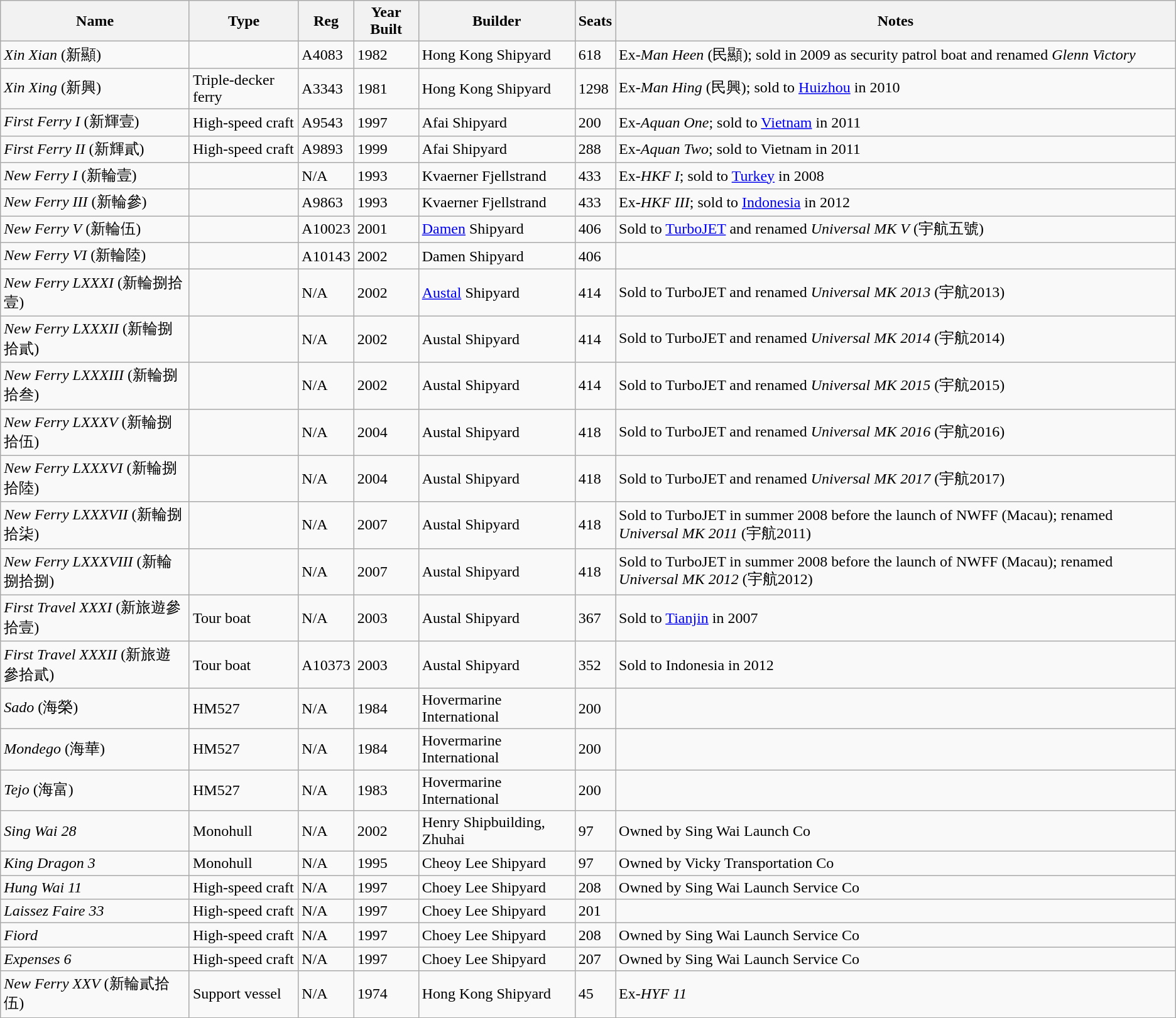<table class="wikitable">
<tr>
<th>Name</th>
<th>Type</th>
<th>Reg</th>
<th>Year Built</th>
<th>Builder</th>
<th>Seats</th>
<th>Notes</th>
</tr>
<tr>
<td><em>Xin Xian</em> (新顯)</td>
<td></td>
<td>A4083</td>
<td>1982</td>
<td>Hong Kong Shipyard</td>
<td>618</td>
<td>Ex-<em>Man Heen</em> (民顯); sold in 2009 as security patrol boat and renamed <em>Glenn Victory</em></td>
</tr>
<tr>
<td><em>Xin Xing</em> (新興)</td>
<td>Triple-decker ferry</td>
<td>A3343</td>
<td>1981</td>
<td>Hong Kong Shipyard</td>
<td>1298</td>
<td>Ex-<em>Man Hing</em> (民興); sold to <a href='#'>Huizhou</a> in 2010</td>
</tr>
<tr>
<td><em>First Ferry I</em> (新輝壹)</td>
<td>High-speed craft</td>
<td>A9543</td>
<td>1997</td>
<td>Afai Shipyard</td>
<td>200</td>
<td>Ex-<em>Aquan One</em>; sold to <a href='#'>Vietnam</a> in 2011</td>
</tr>
<tr>
<td><em>First Ferry II</em> (新輝貳)</td>
<td>High-speed craft</td>
<td>A9893</td>
<td>1999</td>
<td>Afai Shipyard</td>
<td>288</td>
<td>Ex-<em>Aquan Two</em>; sold to Vietnam in 2011</td>
</tr>
<tr>
<td><em>New Ferry I</em> (新輪壹)</td>
<td></td>
<td>N/A</td>
<td>1993</td>
<td>Kvaerner Fjellstrand</td>
<td>433</td>
<td>Ex-<em>HKF I</em>; sold to <a href='#'>Turkey</a> in 2008</td>
</tr>
<tr>
<td><em>New Ferry III</em> (新輪參)</td>
<td></td>
<td>A9863</td>
<td>1993</td>
<td>Kvaerner Fjellstrand</td>
<td>433</td>
<td>Ex-<em>HKF III</em>; sold to <a href='#'>Indonesia</a> in 2012</td>
</tr>
<tr>
<td><em>New Ferry V</em> (新輪伍)</td>
<td></td>
<td>A10023</td>
<td>2001</td>
<td><a href='#'>Damen</a> Shipyard</td>
<td>406</td>
<td>Sold to <a href='#'>TurboJET</a> and renamed <em>Universal MK V</em> (宇航五號)</td>
</tr>
<tr>
<td><em>New Ferry VI</em> (新輪陸)</td>
<td></td>
<td>A10143</td>
<td>2002</td>
<td>Damen Shipyard</td>
<td>406</td>
<td></td>
</tr>
<tr>
<td><em>New Ferry LXXXI</em> (新輪捌拾壹)</td>
<td></td>
<td>N/A</td>
<td>2002</td>
<td><a href='#'>Austal</a> Shipyard</td>
<td>414</td>
<td>Sold to TurboJET and renamed <em>Universal MK 2013</em> (宇航2013)</td>
</tr>
<tr>
<td><em>New Ferry LXXXII</em> (新輪捌拾貳)</td>
<td></td>
<td>N/A</td>
<td>2002</td>
<td>Austal Shipyard</td>
<td>414</td>
<td>Sold to TurboJET and renamed <em>Universal MK 2014</em> (宇航2014)</td>
</tr>
<tr>
<td><em>New Ferry LXXXIII</em> (新輪捌拾叁)</td>
<td></td>
<td>N/A</td>
<td>2002</td>
<td>Austal Shipyard</td>
<td>414</td>
<td>Sold to TurboJET and renamed <em>Universal MK 2015</em> (宇航2015)</td>
</tr>
<tr>
<td><em>New Ferry LXXXV</em> (新輪捌拾伍)</td>
<td></td>
<td>N/A</td>
<td>2004</td>
<td>Austal Shipyard</td>
<td>418</td>
<td>Sold to TurboJET and renamed <em>Universal MK 2016</em> (宇航2016)</td>
</tr>
<tr>
<td><em>New Ferry LXXXVI</em> (新輪捌拾陸)</td>
<td></td>
<td>N/A</td>
<td>2004</td>
<td>Austal Shipyard</td>
<td>418</td>
<td>Sold to TurboJET and renamed <em>Universal MK 2017</em> (宇航2017)</td>
</tr>
<tr>
<td><em>New Ferry LXXXVII</em> (新輪捌拾柒)</td>
<td></td>
<td>N/A</td>
<td>2007</td>
<td>Austal Shipyard</td>
<td>418</td>
<td>Sold to TurboJET in summer 2008 before the launch of NWFF (Macau); renamed <em>Universal MK 2011</em> (宇航2011)</td>
</tr>
<tr>
<td><em>New Ferry LXXXVIII</em> (新輪捌拾捌)</td>
<td></td>
<td>N/A</td>
<td>2007</td>
<td>Austal Shipyard</td>
<td>418</td>
<td>Sold to TurboJET in summer 2008 before the launch of NWFF (Macau); renamed <em>Universal MK 2012</em> (宇航2012)</td>
</tr>
<tr>
<td><em>First Travel XXXI</em> (新旅遊參拾壹)</td>
<td>Tour boat</td>
<td>N/A</td>
<td>2003</td>
<td>Austal Shipyard</td>
<td>367</td>
<td>Sold to <a href='#'>Tianjin</a> in 2007</td>
</tr>
<tr>
<td><em>First Travel XXXII</em> (新旅遊參拾貳)</td>
<td>Tour boat</td>
<td>A10373</td>
<td>2003</td>
<td>Austal Shipyard</td>
<td>352</td>
<td>Sold to Indonesia in 2012</td>
</tr>
<tr>
<td><em>Sado</em> (海榮)</td>
<td>HM527</td>
<td>N/A</td>
<td>1984</td>
<td>Hovermarine International</td>
<td>200</td>
<td></td>
</tr>
<tr>
<td><em>Mondego</em> (海華)</td>
<td>HM527</td>
<td>N/A</td>
<td>1984</td>
<td>Hovermarine International</td>
<td>200</td>
<td></td>
</tr>
<tr>
<td><em>Tejo</em> (海富)</td>
<td>HM527</td>
<td>N/A</td>
<td>1983</td>
<td>Hovermarine International</td>
<td>200</td>
<td></td>
</tr>
<tr>
<td><em>Sing Wai 28</em></td>
<td>Monohull</td>
<td>N/A</td>
<td>2002</td>
<td>Henry Shipbuilding, Zhuhai</td>
<td>97</td>
<td>Owned by Sing Wai Launch Co</td>
</tr>
<tr>
<td><em>King Dragon 3</em></td>
<td>Monohull</td>
<td>N/A</td>
<td>1995</td>
<td>Cheoy Lee Shipyard</td>
<td>97</td>
<td>Owned by Vicky Transportation Co</td>
</tr>
<tr>
<td><em>Hung Wai 11</em></td>
<td>High-speed craft</td>
<td>N/A</td>
<td>1997</td>
<td>Choey Lee Shipyard</td>
<td>208</td>
<td>Owned by Sing Wai Launch Service Co</td>
</tr>
<tr>
<td><em>Laissez Faire 33</em></td>
<td>High-speed craft</td>
<td>N/A</td>
<td>1997</td>
<td>Choey Lee Shipyard</td>
<td>201</td>
<td></td>
</tr>
<tr>
<td><em>Fiord</em></td>
<td>High-speed craft</td>
<td>N/A</td>
<td>1997</td>
<td>Choey Lee Shipyard</td>
<td>208</td>
<td>Owned by Sing Wai Launch Service Co</td>
</tr>
<tr>
<td><em>Expenses 6</em></td>
<td>High-speed craft</td>
<td>N/A</td>
<td>1997</td>
<td>Choey Lee Shipyard</td>
<td>207</td>
<td>Owned by Sing Wai Launch Service Co</td>
</tr>
<tr>
<td><em>New Ferry XXV</em> (新輪貳拾伍)</td>
<td>Support vessel</td>
<td>N/A</td>
<td>1974</td>
<td>Hong Kong Shipyard</td>
<td>45</td>
<td>Ex-<em>HYF 11</em></td>
</tr>
</table>
